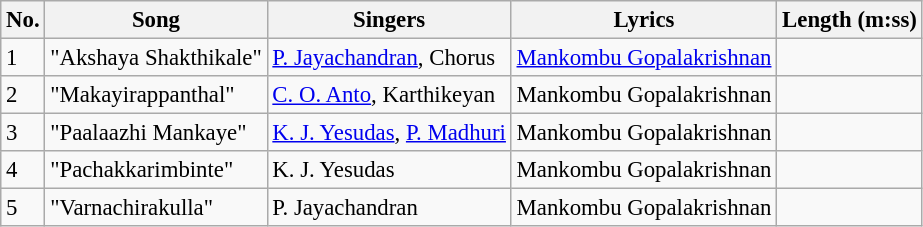<table class="wikitable" style="font-size:95%;">
<tr>
<th>No.</th>
<th>Song</th>
<th>Singers</th>
<th>Lyrics</th>
<th>Length (m:ss)</th>
</tr>
<tr>
<td>1</td>
<td>"Akshaya Shakthikale"</td>
<td><a href='#'>P. Jayachandran</a>, Chorus</td>
<td><a href='#'>Mankombu Gopalakrishnan</a></td>
<td></td>
</tr>
<tr>
<td>2</td>
<td>"Makayirappanthal"</td>
<td><a href='#'>C. O. Anto</a>, Karthikeyan</td>
<td>Mankombu Gopalakrishnan</td>
<td></td>
</tr>
<tr>
<td>3</td>
<td>"Paalaazhi Mankaye"</td>
<td><a href='#'>K. J. Yesudas</a>, <a href='#'>P. Madhuri</a></td>
<td>Mankombu Gopalakrishnan</td>
<td></td>
</tr>
<tr>
<td>4</td>
<td>"Pachakkarimbinte"</td>
<td>K. J. Yesudas</td>
<td>Mankombu Gopalakrishnan</td>
<td></td>
</tr>
<tr>
<td>5</td>
<td>"Varnachirakulla"</td>
<td>P. Jayachandran</td>
<td>Mankombu Gopalakrishnan</td>
<td></td>
</tr>
</table>
